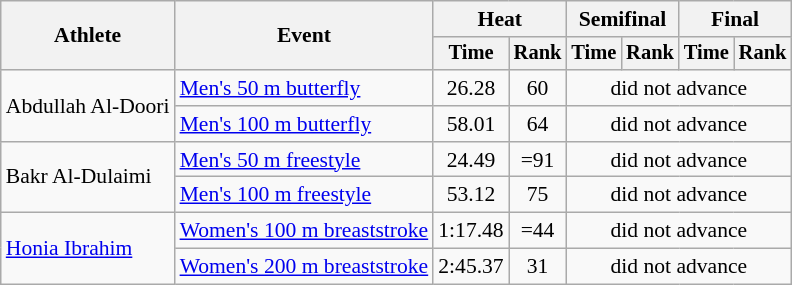<table class=wikitable style="font-size:90%">
<tr>
<th rowspan="2">Athlete</th>
<th rowspan="2">Event</th>
<th colspan="2">Heat</th>
<th colspan="2">Semifinal</th>
<th colspan="2">Final</th>
</tr>
<tr style="font-size:95%">
<th>Time</th>
<th>Rank</th>
<th>Time</th>
<th>Rank</th>
<th>Time</th>
<th>Rank</th>
</tr>
<tr align=center>
<td align=left rowspan=2>Abdullah Al-Doori</td>
<td align=left><a href='#'>Men's 50 m butterfly</a></td>
<td>26.28</td>
<td>60</td>
<td colspan=4>did not advance</td>
</tr>
<tr align=center>
<td align=left><a href='#'>Men's 100 m butterfly</a></td>
<td>58.01</td>
<td>64</td>
<td colspan=4>did not advance</td>
</tr>
<tr align=center>
<td align=left rowspan=2>Bakr Al-Dulaimi</td>
<td align=left><a href='#'>Men's 50 m freestyle</a></td>
<td>24.49</td>
<td>=91</td>
<td colspan=4>did not advance</td>
</tr>
<tr align=center>
<td align=left><a href='#'>Men's 100 m freestyle</a></td>
<td>53.12</td>
<td>75</td>
<td colspan=4>did not advance</td>
</tr>
<tr align=center>
<td align=left rowspan=2><a href='#'>Honia Ibrahim</a></td>
<td align=left><a href='#'>Women's 100 m breaststroke</a></td>
<td>1:17.48</td>
<td>=44</td>
<td colspan=4>did not advance</td>
</tr>
<tr align=center>
<td align=left><a href='#'>Women's 200 m breaststroke</a></td>
<td>2:45.37</td>
<td>31</td>
<td colspan=4>did not advance</td>
</tr>
</table>
